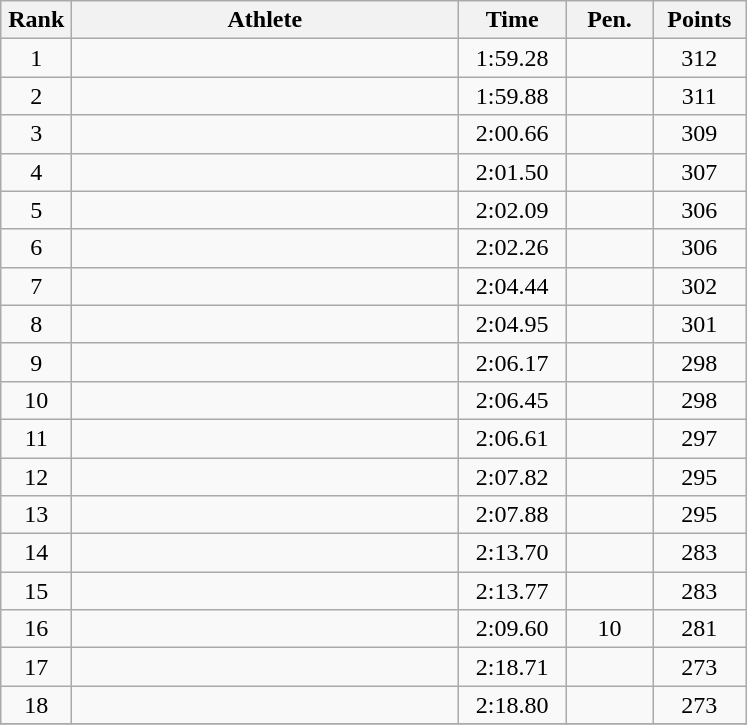<table class=wikitable style="text-align:center">
<tr>
<th width=40>Rank</th>
<th width=250>Athlete</th>
<th width=65>Time</th>
<th width=50>Pen.</th>
<th width=55>Points</th>
</tr>
<tr>
<td>1</td>
<td align=left></td>
<td>1:59.28</td>
<td></td>
<td>312</td>
</tr>
<tr>
<td>2</td>
<td align=left></td>
<td>1:59.88</td>
<td></td>
<td>311</td>
</tr>
<tr>
<td>3</td>
<td align=left></td>
<td>2:00.66</td>
<td></td>
<td>309</td>
</tr>
<tr>
<td>4</td>
<td align=left></td>
<td>2:01.50</td>
<td></td>
<td>307</td>
</tr>
<tr>
<td>5</td>
<td align=left></td>
<td>2:02.09</td>
<td></td>
<td>306</td>
</tr>
<tr>
<td>6</td>
<td align=left></td>
<td>2:02.26</td>
<td></td>
<td>306</td>
</tr>
<tr>
<td>7</td>
<td align=left></td>
<td>2:04.44</td>
<td></td>
<td>302</td>
</tr>
<tr>
<td>8</td>
<td align=left></td>
<td>2:04.95</td>
<td></td>
<td>301</td>
</tr>
<tr>
<td>9</td>
<td align=left></td>
<td>2:06.17</td>
<td></td>
<td>298</td>
</tr>
<tr>
<td>10</td>
<td align=left></td>
<td>2:06.45</td>
<td></td>
<td>298</td>
</tr>
<tr>
<td>11</td>
<td align=left></td>
<td>2:06.61</td>
<td></td>
<td>297</td>
</tr>
<tr>
<td>12</td>
<td align=left></td>
<td>2:07.82</td>
<td></td>
<td>295</td>
</tr>
<tr>
<td>13</td>
<td align=left></td>
<td>2:07.88</td>
<td></td>
<td>295</td>
</tr>
<tr>
<td>14</td>
<td align=left></td>
<td>2:13.70</td>
<td></td>
<td>283</td>
</tr>
<tr>
<td>15</td>
<td align=left></td>
<td>2:13.77</td>
<td></td>
<td>283</td>
</tr>
<tr>
<td>16</td>
<td align=left></td>
<td>2:09.60</td>
<td>10</td>
<td>281</td>
</tr>
<tr>
<td>17</td>
<td align=left></td>
<td>2:18.71</td>
<td></td>
<td>273</td>
</tr>
<tr>
<td>18</td>
<td align=left></td>
<td>2:18.80</td>
<td></td>
<td>273</td>
</tr>
<tr>
</tr>
</table>
